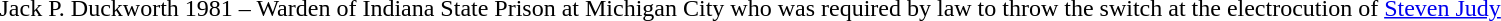<table>
<tr>
<td>Jack P. Duckworth</td>
<td>1981 – Warden of Indiana State Prison at Michigan City who was required by law to throw the switch at the electrocution of <a href='#'>Steven Judy</a></td>
</tr>
</table>
